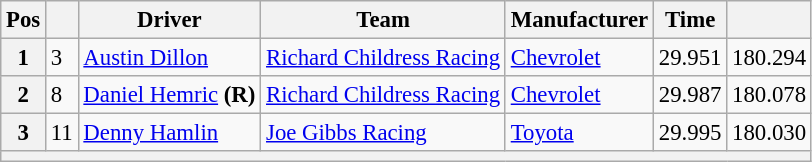<table class="wikitable" style="font-size:95%">
<tr>
<th>Pos</th>
<th></th>
<th>Driver</th>
<th>Team</th>
<th>Manufacturer</th>
<th>Time</th>
<th></th>
</tr>
<tr>
<th>1</th>
<td>3</td>
<td><a href='#'>Austin Dillon</a></td>
<td><a href='#'>Richard Childress Racing</a></td>
<td><a href='#'>Chevrolet</a></td>
<td>29.951</td>
<td>180.294</td>
</tr>
<tr>
<th>2</th>
<td>8</td>
<td><a href='#'>Daniel Hemric</a> <strong>(R)</strong></td>
<td><a href='#'>Richard Childress Racing</a></td>
<td><a href='#'>Chevrolet</a></td>
<td>29.987</td>
<td>180.078</td>
</tr>
<tr>
<th>3</th>
<td>11</td>
<td><a href='#'>Denny Hamlin</a></td>
<td><a href='#'>Joe Gibbs Racing</a></td>
<td><a href='#'>Toyota</a></td>
<td>29.995</td>
<td>180.030</td>
</tr>
<tr>
<th colspan="7"></th>
</tr>
</table>
